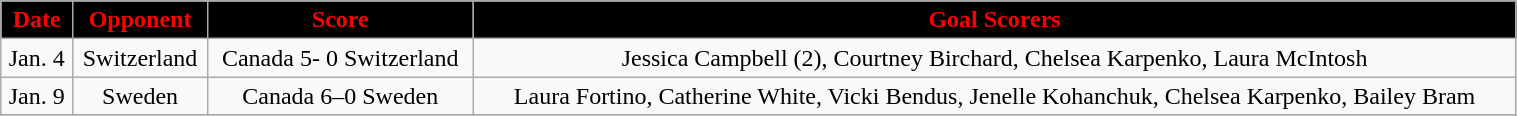<table class="wikitable" width="80%">
<tr align="center"  style="background:black;color:red;">
<td><strong>Date</strong></td>
<td><strong>Opponent</strong></td>
<td><strong>Score</strong></td>
<td><strong>Goal Scorers</strong></td>
</tr>
<tr align="center" bgcolor="">
<td>Jan. 4</td>
<td>Switzerland</td>
<td>Canada 5- 0  Switzerland</td>
<td>Jessica Campbell (2), Courtney Birchard, Chelsea Karpenko, Laura McIntosh</td>
</tr>
<tr align="center" bgcolor="">
<td>Jan. 9</td>
<td>Sweden</td>
<td>Canada 6–0 Sweden</td>
<td>Laura Fortino, Catherine White, Vicki Bendus, Jenelle Kohanchuk, Chelsea Karpenko, Bailey Bram</td>
</tr>
<tr align="center" bgcolor="">
</tr>
</table>
